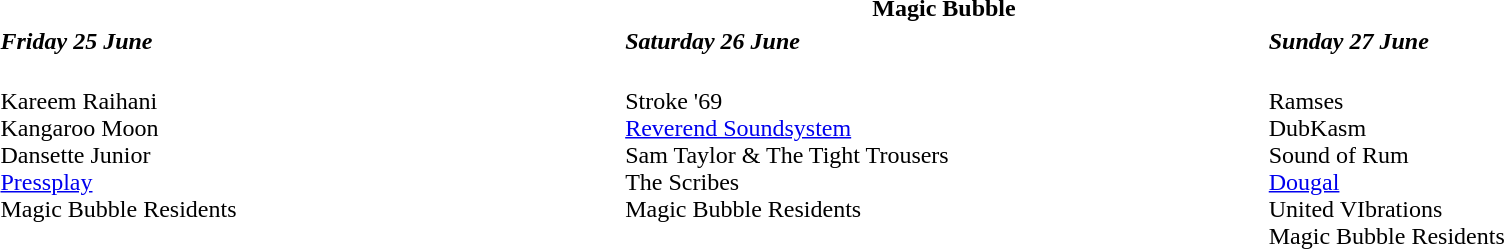<table class="collapsible collapsed" style="width:100%;">
<tr>
<th colspan=3>Magic Bubble</th>
</tr>
<tr>
<td style="width:33%;"><strong><em>Friday 25 June</em></strong></td>
<td style="width:34%;"><strong><em>Saturday 26 June</em></strong></td>
<td style="width:33%;"><strong><em>Sunday 27 June</em></strong></td>
</tr>
<tr valign="top">
<td><br>Kareem Raihani<br>
Kangaroo Moon<br>
Dansette Junior<br>
<a href='#'>Pressplay</a><br>
Magic Bubble Residents</td>
<td><br>Stroke '69<br>
<a href='#'>Reverend Soundsystem</a><br>
Sam Taylor & The Tight Trousers<br>
The Scribes<br>
Magic Bubble Residents</td>
<td><br>Ramses<br>
DubKasm<br>
Sound of Rum<br>
<a href='#'>Dougal</a><br>
United VIbrations<br>
Magic Bubble Residents</td>
</tr>
</table>
